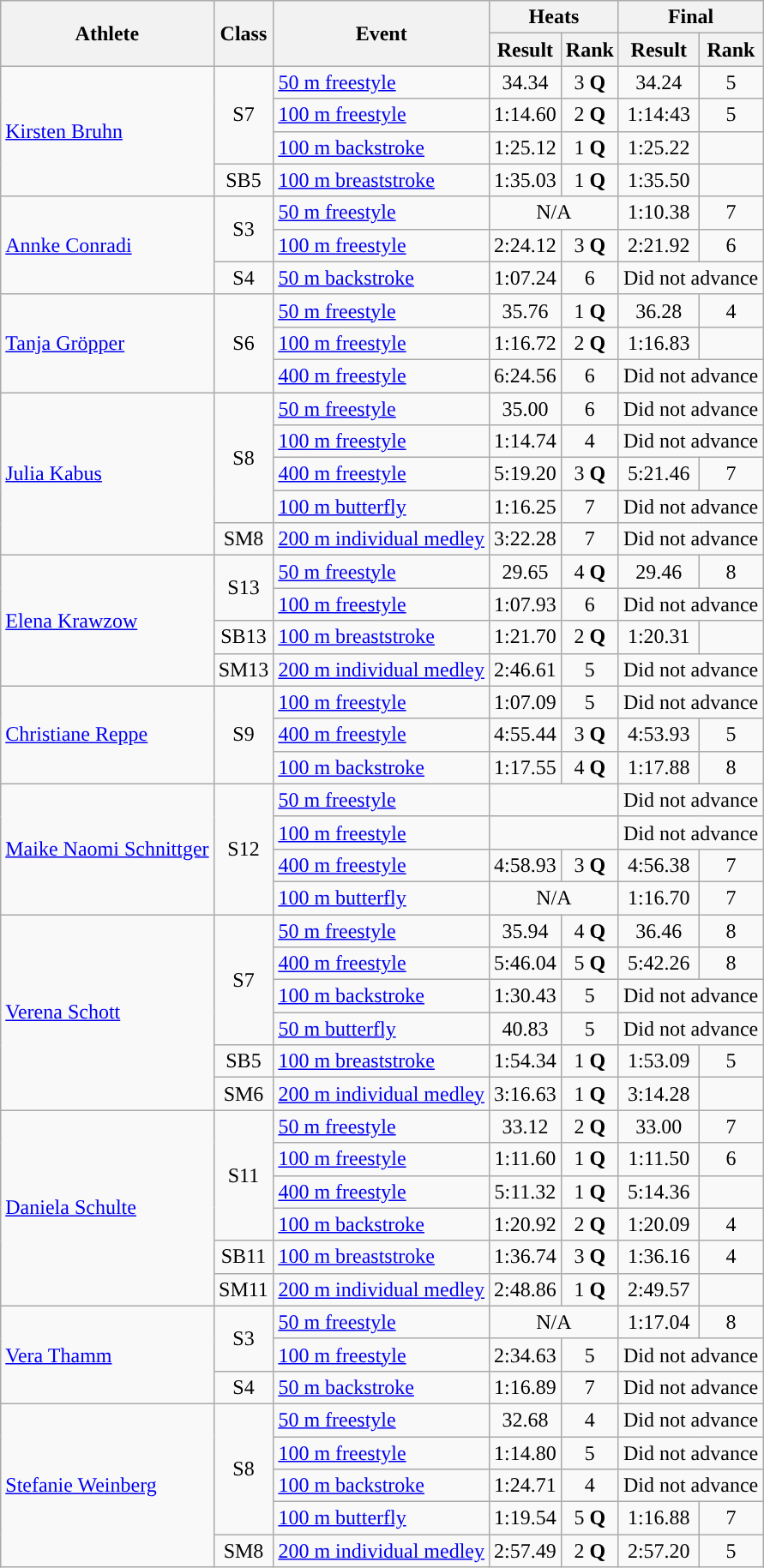<table class=wikitable>
<tr>
<th rowspan="2">Athlete</th>
<th rowspan="2">Class</th>
<th rowspan="2">Event</th>
<th colspan="2">Heats</th>
<th colspan="2">Final</th>
</tr>
<tr>
<th>Result</th>
<th>Rank</th>
<th>Result</th>
<th>Rank</th>
</tr>
<tr>
<td rowspan="4"><a href='#'>Kirsten Bruhn</a></td>
<td rowspan="3" style="text-align:center;">S7</td>
<td><a href='#'>50 m freestyle</a></td>
<td style="text-align:center;">34.34</td>
<td style="text-align:center;">3 <strong>Q</strong></td>
<td style="text-align:center;">34.24</td>
<td style="text-align:center;">5</td>
</tr>
<tr>
<td><a href='#'>100 m freestyle</a></td>
<td style="text-align:center;">1:14.60</td>
<td style="text-align:center;">2 <strong>Q</strong></td>
<td style="text-align:center;">1:14:43</td>
<td style="text-align:center;">5</td>
</tr>
<tr>
<td><a href='#'>100 m backstroke</a></td>
<td style="text-align:center;">1:25.12</td>
<td style="text-align:center;">1 <strong>Q</strong></td>
<td style="text-align:center;">1:25.22</td>
<td style="text-align:center;"></td>
</tr>
<tr>
<td style="text-align:center;">SB5</td>
<td><a href='#'>100 m breaststroke</a></td>
<td style="text-align:center;">1:35.03 <strong></strong></td>
<td style="text-align:center;">1 <strong>Q</strong></td>
<td style="text-align:center;">1:35.50</td>
<td style="text-align:center;"></td>
</tr>
<tr>
<td rowspan="3"><a href='#'>Annke Conradi</a></td>
<td rowspan="2" style="text-align:center;">S3</td>
<td><a href='#'>50 m freestyle</a></td>
<td colspan="2" style="text-align:center;">N/A</td>
<td style="text-align:center;">1:10.38</td>
<td style="text-align:center;">7</td>
</tr>
<tr>
<td><a href='#'>100 m freestyle</a></td>
<td style="text-align:center;">2:24.12</td>
<td style="text-align:center;">3 <strong>Q</strong></td>
<td style="text-align:center;">2:21.92</td>
<td style="text-align:center;">6</td>
</tr>
<tr>
<td style="text-align:center;">S4</td>
<td><a href='#'>50 m backstroke</a></td>
<td style="text-align:center;">1:07.24</td>
<td style="text-align:center;">6</td>
<td colspan="2" style="text-align:center;">Did not advance</td>
</tr>
<tr>
<td rowspan="3"><a href='#'>Tanja Gröpper</a></td>
<td rowspan="3" style="text-align:center;">S6</td>
<td><a href='#'>50 m freestyle</a></td>
<td style="text-align:center;">35.76</td>
<td style="text-align:center;">1 <strong>Q</strong></td>
<td style="text-align:center;">36.28</td>
<td style="text-align:center;">4</td>
</tr>
<tr>
<td><a href='#'>100 m freestyle</a></td>
<td style="text-align:center;">1:16.72</td>
<td style="text-align:center;">2 <strong>Q</strong></td>
<td style="text-align:center;">1:16.83</td>
<td style="text-align:center;"></td>
</tr>
<tr>
<td><a href='#'>400 m freestyle</a></td>
<td style="text-align:center;">6:24.56</td>
<td style="text-align:center;">6</td>
<td colspan="2" style="text-align:center;">Did not advance</td>
</tr>
<tr>
<td rowspan="5"><a href='#'>Julia Kabus</a></td>
<td rowspan="4" style="text-align:center;">S8</td>
<td><a href='#'>50 m freestyle</a></td>
<td style="text-align:center;">35.00</td>
<td style="text-align:center;">6</td>
<td colspan="2" style="text-align:center;">Did not advance</td>
</tr>
<tr>
<td><a href='#'>100 m freestyle</a></td>
<td style="text-align:center;">1:14.74</td>
<td style="text-align:center;">4</td>
<td colspan="2" style="text-align:center;">Did not advance</td>
</tr>
<tr>
<td><a href='#'>400 m freestyle</a></td>
<td style="text-align:center;">5:19.20</td>
<td style="text-align:center;">3 <strong>Q</strong></td>
<td style="text-align:center;">5:21.46</td>
<td style="text-align:center;">7</td>
</tr>
<tr>
<td><a href='#'>100 m butterfly</a></td>
<td style="text-align:center;">1:16.25</td>
<td style="text-align:center;">7</td>
<td colspan="2" style="text-align:center;">Did not advance</td>
</tr>
<tr>
<td style="text-align:center;">SM8</td>
<td><a href='#'>200 m individual medley</a></td>
<td style="text-align:center;">3:22.28</td>
<td style="text-align:center;">7</td>
<td colspan="2" style="text-align:center;">Did not advance</td>
</tr>
<tr>
<td rowspan="4"><a href='#'>Elena Krawzow</a></td>
<td rowspan="2" style="text-align:center;">S13</td>
<td><a href='#'>50 m freestyle</a></td>
<td style="text-align:center;">29.65</td>
<td style="text-align:center;">4 <strong>Q</strong></td>
<td style="text-align:center;">29.46</td>
<td style="text-align:center;">8</td>
</tr>
<tr>
<td><a href='#'>100 m freestyle</a></td>
<td style="text-align:center;">1:07.93</td>
<td style="text-align:center;">6</td>
<td colspan="2" style="text-align:center;">Did not advance</td>
</tr>
<tr>
<td style="text-align:center;">SB13</td>
<td><a href='#'>100 m breaststroke</a></td>
<td style="text-align:center;">1:21.70 <strong></strong></td>
<td style="text-align:center;">2 <strong>Q</strong></td>
<td style="text-align:center;">1:20.31 <strong></strong></td>
<td style="text-align:center;"></td>
</tr>
<tr>
<td style="text-align:center;">SM13</td>
<td><a href='#'>200 m individual medley</a></td>
<td style="text-align:center;">2:46.61</td>
<td style="text-align:center;">5</td>
<td colspan="2" style="text-align:center;">Did not advance</td>
</tr>
<tr>
<td rowspan="3"><a href='#'>Christiane Reppe</a></td>
<td rowspan="3" style="text-align:center;">S9</td>
<td><a href='#'>100 m freestyle</a></td>
<td style="text-align:center;">1:07.09</td>
<td style="text-align:center;">5</td>
<td colspan="2" style="text-align:center;">Did not advance</td>
</tr>
<tr>
<td><a href='#'>400 m freestyle</a></td>
<td style="text-align:center;">4:55.44</td>
<td style="text-align:center;">3 <strong>Q</strong></td>
<td style="text-align:center;">4:53.93</td>
<td style="text-align:center;">5</td>
</tr>
<tr>
<td><a href='#'>100 m backstroke</a></td>
<td style="text-align:center;">1:17.55</td>
<td style="text-align:center;">4 <strong>Q</strong></td>
<td style="text-align:center;">1:17.88</td>
<td style="text-align:center;">8</td>
</tr>
<tr>
<td rowspan="4"><a href='#'>Maike Naomi Schnittger</a></td>
<td rowspan="4" style="text-align:center;">S12</td>
<td><a href='#'>50 m freestyle</a></td>
<td colspan="2" style="text-align:center;"></td>
<td colspan="2" style="text-align:center;">Did not advance</td>
</tr>
<tr>
<td><a href='#'>100 m freestyle</a></td>
<td colspan="2" style="text-align:center;"></td>
<td colspan="2" style="text-align:center;">Did not advance</td>
</tr>
<tr>
<td><a href='#'>400 m freestyle</a></td>
<td style="text-align:center;">4:58.93</td>
<td style="text-align:center;">3 <strong>Q</strong></td>
<td style="text-align:center;">4:56.38</td>
<td style="text-align:center;">7</td>
</tr>
<tr>
<td><a href='#'>100 m butterfly</a></td>
<td colspan="2" style="text-align:center;">N/A</td>
<td style="text-align:center;">1:16.70</td>
<td style="text-align:center;">7</td>
</tr>
<tr>
<td rowspan="6"><a href='#'>Verena Schott</a></td>
<td rowspan="4" style="text-align:center;">S7</td>
<td><a href='#'>50 m freestyle</a></td>
<td style="text-align:center;">35.94</td>
<td style="text-align:center;">4 <strong>Q</strong></td>
<td style="text-align:center;">36.46</td>
<td style="text-align:center;">8</td>
</tr>
<tr>
<td><a href='#'>400 m freestyle</a></td>
<td style="text-align:center;">5:46.04</td>
<td style="text-align:center;">5 <strong>Q</strong></td>
<td style="text-align:center;">5:42.26</td>
<td style="text-align:center;">8</td>
</tr>
<tr>
<td><a href='#'>100 m backstroke</a></td>
<td style="text-align:center;">1:30.43</td>
<td style="text-align:center;">5</td>
<td colspan="2" style="text-align:center;">Did not advance</td>
</tr>
<tr>
<td><a href='#'>50 m butterfly</a></td>
<td style="text-align:center;">40.83</td>
<td style="text-align:center;">5</td>
<td colspan="2" style="text-align:center;">Did not advance</td>
</tr>
<tr>
<td style="text-align:center;">SB5</td>
<td><a href='#'>100 m breaststroke</a></td>
<td style="text-align:center;">1:54.34</td>
<td style="text-align:center;">1 <strong>Q</strong></td>
<td style="text-align:center;">1:53.09</td>
<td style="text-align:center;">5</td>
</tr>
<tr>
<td style="text-align:center;">SM6</td>
<td><a href='#'>200 m individual medley</a></td>
<td style="text-align:center;">3:16.63</td>
<td style="text-align:center;">1 <strong>Q</strong></td>
<td style="text-align:center;">3:14.28</td>
<td style="text-align:center;"></td>
</tr>
<tr>
<td rowspan="6"><a href='#'>Daniela Schulte</a></td>
<td rowspan="4" style="text-align:center;">S11</td>
<td><a href='#'>50 m freestyle</a></td>
<td style="text-align:center;">33.12</td>
<td style="text-align:center;">2 <strong>Q</strong></td>
<td style="text-align:center;">33.00</td>
<td style="text-align:center;">7</td>
</tr>
<tr>
<td><a href='#'>100 m freestyle</a></td>
<td style="text-align:center;">1:11.60</td>
<td style="text-align:center;">1 <strong>Q</strong></td>
<td style="text-align:center;">1:11.50</td>
<td style="text-align:center;">6</td>
</tr>
<tr>
<td><a href='#'>400 m freestyle</a></td>
<td style="text-align:center;">5:11.32 <strong></strong></td>
<td style="text-align:center;">1 <strong>Q</strong></td>
<td style="text-align:center;">5:14.36</td>
<td style="text-align:center;"></td>
</tr>
<tr>
<td><a href='#'>100 m backstroke</a></td>
<td style="text-align:center;">1:20.92</td>
<td style="text-align:center;">2 <strong>Q</strong></td>
<td style="text-align:center;">1:20.09</td>
<td style="text-align:center;">4</td>
</tr>
<tr>
<td style="text-align:center;">SB11</td>
<td><a href='#'>100 m breaststroke</a></td>
<td style="text-align:center;">1:36.74</td>
<td style="text-align:center;">3 <strong>Q</strong></td>
<td style="text-align:center;">1:36.16</td>
<td style="text-align:center;">4</td>
</tr>
<tr>
<td style="text-align:center;">SM11</td>
<td><a href='#'>200 m individual medley</a></td>
<td style="text-align:center;">2:48.86 <strong></strong></td>
<td style="text-align:center;">1 <strong>Q</strong></td>
<td style="text-align:center;">2:49.57</td>
<td style="text-align:center;"></td>
</tr>
<tr>
<td rowspan="3"><a href='#'>Vera Thamm</a></td>
<td rowspan="2" style="text-align:center;">S3</td>
<td><a href='#'>50 m freestyle</a></td>
<td colspan="2" style="text-align:center;">N/A</td>
<td style="text-align:center;">1:17.04</td>
<td style="text-align:center;">8</td>
</tr>
<tr>
<td><a href='#'>100 m freestyle</a></td>
<td style="text-align:center;">2:34.63</td>
<td style="text-align:center;">5</td>
<td colspan="2" style="text-align:center;">Did not advance</td>
</tr>
<tr>
<td style="text-align:center;">S4</td>
<td><a href='#'>50 m backstroke</a></td>
<td style="text-align:center;">1:16.89</td>
<td style="text-align:center;">7</td>
<td colspan="2" style="text-align:center;">Did not advance</td>
</tr>
<tr>
<td rowspan="5"><a href='#'>Stefanie Weinberg</a></td>
<td rowspan="4" style="text-align:center;">S8</td>
<td><a href='#'>50 m freestyle</a></td>
<td style="text-align:center;">32.68</td>
<td style="text-align:center;">4</td>
<td colspan="2" style="text-align:center;">Did not advance</td>
</tr>
<tr>
<td><a href='#'>100 m freestyle</a></td>
<td style="text-align:center;">1:14.80</td>
<td style="text-align:center;">5</td>
<td colspan="2" style="text-align:center;">Did not advance</td>
</tr>
<tr>
<td><a href='#'>100 m backstroke</a></td>
<td style="text-align:center;">1:24.71</td>
<td style="text-align:center;">4</td>
<td colspan="2" style="text-align:center;">Did not advance</td>
</tr>
<tr>
<td><a href='#'>100 m butterfly</a></td>
<td style="text-align:center;">1:19.54</td>
<td style="text-align:center;">5 <strong>Q</strong></td>
<td style="text-align:center;">1:16.88</td>
<td style="text-align:center;">7</td>
</tr>
<tr>
<td style="text-align:center;">SM8</td>
<td><a href='#'>200 m individual medley</a></td>
<td style="text-align:center;">2:57.49</td>
<td style="text-align:center;">2 <strong>Q</strong></td>
<td style="text-align:center;">2:57.20</td>
<td style="text-align:center;">5</td>
</tr>
</table>
